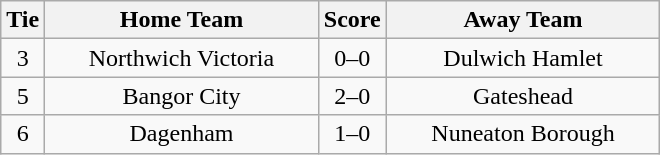<table class="wikitable" style="text-align:center;">
<tr>
<th width=20>Tie</th>
<th width=175>Home Team</th>
<th width=20>Score</th>
<th width=175>Away Team</th>
</tr>
<tr>
<td>3</td>
<td>Northwich Victoria</td>
<td>0–0</td>
<td>Dulwich Hamlet</td>
</tr>
<tr>
<td>5</td>
<td>Bangor City</td>
<td>2–0</td>
<td>Gateshead</td>
</tr>
<tr>
<td>6</td>
<td>Dagenham</td>
<td>1–0</td>
<td>Nuneaton Borough</td>
</tr>
</table>
